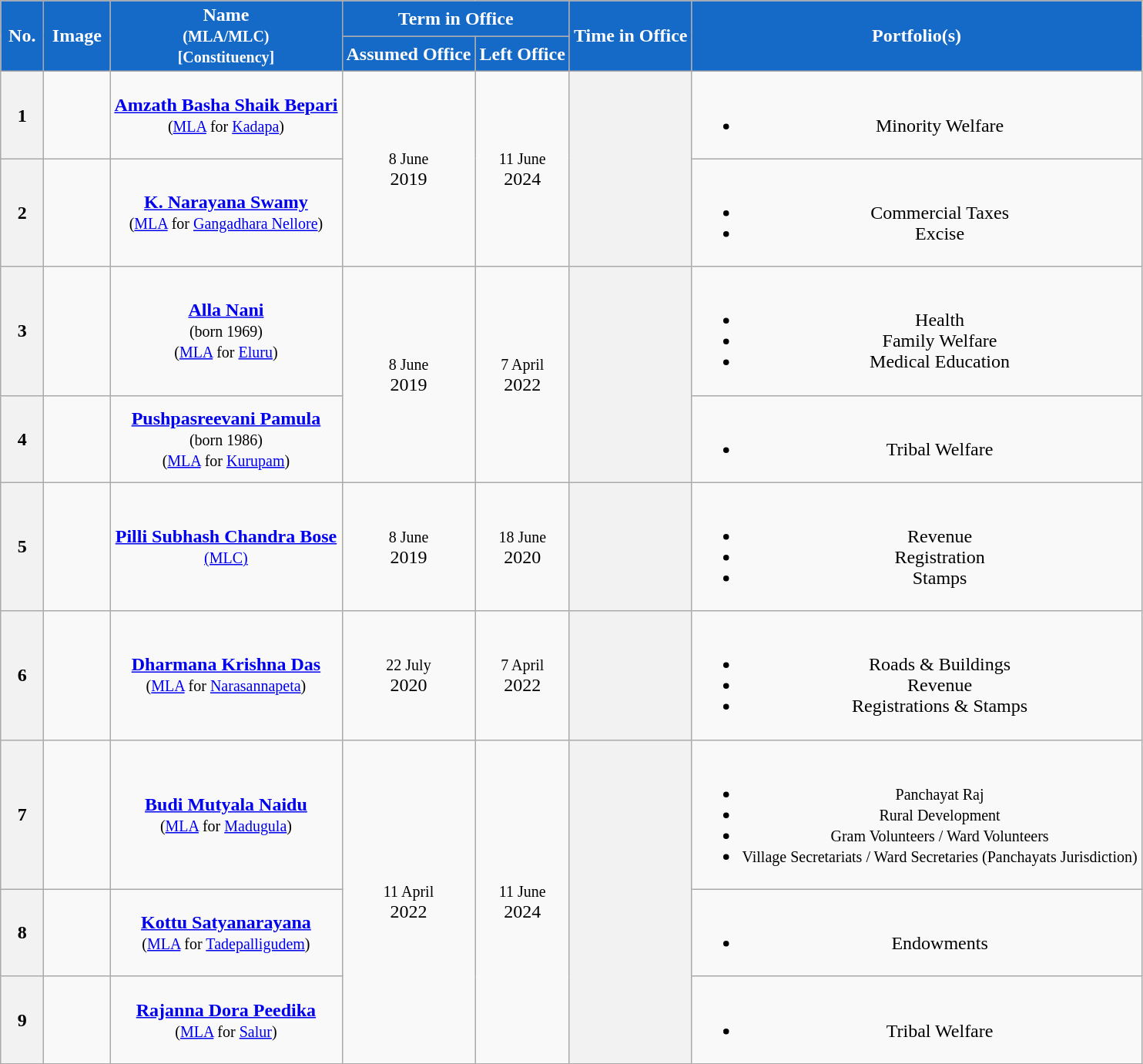<table class="wikitable sortable" style="text-align:center;">
<tr>
<th rowspan="2" style="background-color:#1569C7;color:white;width:30px;">No.</th>
<th rowspan="2" style="background-color:#1569C7;color:white;width:50px;">Image</th>
<th rowspan="2" style="background-color:#1569C7;color:white">Name<br><small>(MLA/MLC)<br>[Constituency]</small></th>
<th colspan="2" style="background-color:#1569C7;color:white">Term in Office</th>
<th rowspan="2" style="background-color:#1569C7;color:white">Time in Office</th>
<th rowspan="2" style="background-color:#1569C7;color:white">Portfolio(s)</th>
</tr>
<tr>
<th style="background-color:#1569C7;color:white">Assumed Office</th>
<th style="background-color:#1569C7;color:white">Left Office</th>
</tr>
<tr>
<th>1</th>
<td></td>
<td><strong><a href='#'>Amzath Basha Shaik Bepari</a></strong><br><small>(<a href='#'>MLA</a> for <a href='#'>Kadapa</a>)</small></td>
<td rowspan="2"><small>8 June</small><br>2019</td>
<td rowspan="2"><small>11 June</small><br>2024</td>
<th rowspan="2"><strong></strong></th>
<td><br><ul><li>Minority Welfare</li></ul></td>
</tr>
<tr>
<th>2</th>
<td></td>
<td><strong><a href='#'>K. Narayana Swamy</a></strong><br><small>(<a href='#'>MLA</a> for <a href='#'>Gangadhara Nellore</a>)</small></td>
<td><br><ul><li>Commercial Taxes</li><li>Excise</li></ul></td>
</tr>
<tr>
<th>3</th>
<td></td>
<td><strong><a href='#'>Alla Nani</a></strong><br><small>(born 1969)</small><br><small>(<a href='#'>MLA</a> for <a href='#'>Eluru</a>)</small></td>
<td rowspan="2"><small>8 June</small><br>2019</td>
<td rowspan="2"><small>7 April</small><br>2022</td>
<th rowspan="2"><strong></strong></th>
<td><br><ul><li>Health</li><li>Family Welfare</li><li>Medical Education</li></ul></td>
</tr>
<tr>
<th>4</th>
<td></td>
<td><strong><a href='#'>Pushpasreevani Pamula</a></strong><br><small>(born 1986)</small><br><small>(<a href='#'>MLA</a> for <a href='#'>Kurupam</a>)</small></td>
<td><br><ul><li>Tribal Welfare</li></ul></td>
</tr>
<tr>
<th>5</th>
<td></td>
<td><strong><a href='#'>Pilli Subhash Chandra Bose</a></strong><br><small><a href='#'>(MLC)</a></small></td>
<td><small>8 June</small><br>2019</td>
<td><small>18 June</small><br>2020</td>
<th><strong></strong></th>
<td><br><ul><li>Revenue</li><li>Registration</li><li>Stamps</li></ul></td>
</tr>
<tr>
<th>6</th>
<td></td>
<td><strong><a href='#'>Dharmana Krishna Das</a></strong><br><small>(<a href='#'>MLA</a> for <a href='#'>Narasannapeta</a>)</small></td>
<td><small>22 July</small><br>2020</td>
<td><small>7 April</small><br>2022</td>
<th><strong></strong></th>
<td><br><ul><li>Roads & Buildings</li><li>Revenue</li><li>Registrations & Stamps</li></ul></td>
</tr>
<tr>
<th>7</th>
<td></td>
<td><strong><a href='#'>Budi Mutyala Naidu</a></strong><br><small>(<a href='#'>MLA</a> for <a href='#'>Madugula</a>)</small></td>
<td rowspan="3"><small>11 April</small><br>2022</td>
<td rowspan="3"><small>11 June</small><br>2024</td>
<th rowspan="3"><strong></strong></th>
<td><br><ul><li><small>Panchayat Raj</small></li><li><small>Rural Development</small></li><li><small>Gram Volunteers / Ward Volunteers</small></li><li><small>Village Secretariats / Ward Secretaries (Panchayats Jurisdiction)</small></li></ul></td>
</tr>
<tr>
<th>8</th>
<td></td>
<td><strong><a href='#'>Kottu Satyanarayana</a></strong><br><small>(<a href='#'>MLA</a> for <a href='#'>Tadepalligudem</a>)</small></td>
<td><br><ul><li>Endowments</li></ul></td>
</tr>
<tr>
<th>9</th>
<td></td>
<td><strong><a href='#'>Rajanna Dora Peedika</a></strong><br><small>(<a href='#'>MLA</a> for <a href='#'>Salur</a>)</small></td>
<td><br><ul><li>Tribal Welfare</li></ul></td>
</tr>
</table>
